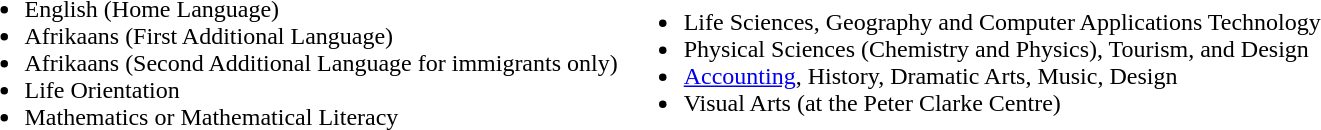<table>
<tr>
<td><br><ul><li>English (Home Language)</li><li>Afrikaans (First Additional Language)</li><li>Afrikaans (Second Additional Language for immigrants only)</li><li>Life Orientation</li><li>Mathematics or Mathematical Literacy</li></ul></td>
<td><br><ul><li>Life Sciences, Geography and Computer Applications Technology</li><li>Physical Sciences (Chemistry and Physics), Tourism, and Design</li><li><a href='#'>Accounting</a>, History, Dramatic Arts, Music, Design</li><li>Visual Arts (at the Peter Clarke Centre)</li></ul></td>
<td></td>
</tr>
</table>
